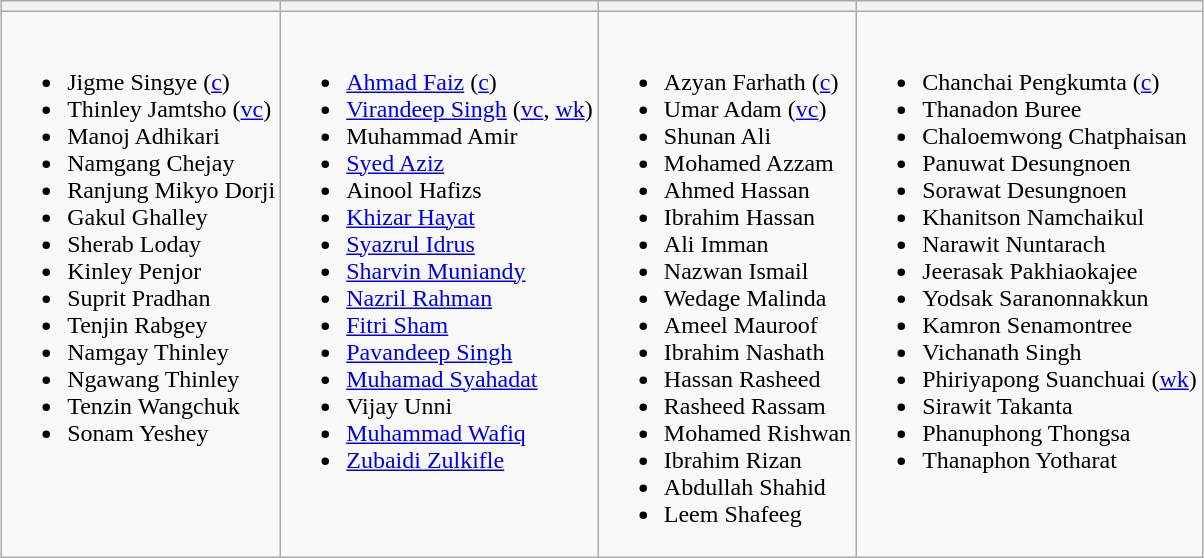<table class="wikitable" style="text-align:left; margin:auto">
<tr>
<th></th>
<th></th>
<th></th>
<th></th>
</tr>
<tr>
<td valign=top><br><ul><li>Jigme Singye (<a href='#'>c</a>)</li><li>Thinley Jamtsho (<a href='#'>vc</a>)</li><li>Manoj Adhikari</li><li>Namgang Chejay</li><li>Ranjung Mikyo Dorji</li><li>Gakul Ghalley</li><li>Sherab Loday</li><li>Kinley Penjor</li><li>Suprit Pradhan</li><li>Tenjin Rabgey</li><li>Namgay Thinley</li><li>Ngawang Thinley</li><li>Tenzin Wangchuk</li><li>Sonam Yeshey</li></ul></td>
<td valign=top><br><ul><li><a href='#'>Ahmad Faiz</a> (<a href='#'>c</a>)</li><li><a href='#'>Virandeep Singh</a> (<a href='#'>vc</a>, <a href='#'>wk</a>)</li><li>Muhammad Amir</li><li><a href='#'>Syed Aziz</a></li><li>Ainool Hafizs</li><li><a href='#'>Khizar Hayat</a></li><li><a href='#'>Syazrul Idrus</a></li><li><a href='#'>Sharvin Muniandy</a></li><li><a href='#'>Nazril Rahman</a></li><li><a href='#'>Fitri Sham</a></li><li><a href='#'>Pavandeep Singh</a></li><li><a href='#'>Muhamad Syahadat</a></li><li>Vijay Unni</li><li><a href='#'>Muhammad Wafiq</a></li><li><a href='#'>Zubaidi Zulkifle</a></li></ul></td>
<td valign=top><br><ul><li>Azyan Farhath (<a href='#'>c</a>)</li><li>Umar Adam (<a href='#'>vc</a>)</li><li>Shunan Ali</li><li>Mohamed Azzam</li><li>Ahmed Hassan</li><li>Ibrahim Hassan</li><li>Ali Imman</li><li>Nazwan Ismail</li><li>Wedage Malinda</li><li>Ameel Mauroof</li><li>Ibrahim Nashath</li><li>Hassan Rasheed</li><li>Rasheed Rassam</li><li>Mohamed Rishwan</li><li>Ibrahim Rizan</li><li>Abdullah Shahid</li><li>Leem Shafeeg</li></ul></td>
<td valign=top><br><ul><li>Chanchai Pengkumta (<a href='#'>c</a>)</li><li>Thanadon Buree</li><li>Chaloemwong Chatphaisan</li><li>Panuwat Desungnoen</li><li>Sorawat Desungnoen</li><li>Khanitson Namchaikul</li><li>Narawit Nuntarach</li><li>Jeerasak Pakhiaokajee</li><li>Yodsak Saranonnakkun</li><li>Kamron Senamontree</li><li>Vichanath Singh</li><li>Phiriyapong Suanchuai (<a href='#'>wk</a>)</li><li>Sirawit Takanta</li><li>Phanuphong Thongsa</li><li>Thanaphon Yotharat</li></ul></td>
</tr>
</table>
